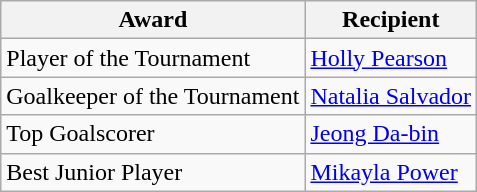<table class="wikitable">
<tr>
<th>Award</th>
<th>Recipient</th>
</tr>
<tr>
<td>Player of the Tournament</td>
<td> <a href='#'>Holly Pearson</a></td>
</tr>
<tr>
<td>Goalkeeper of the Tournament</td>
<td> <a href='#'>Natalia Salvador</a></td>
</tr>
<tr>
<td>Top Goalscorer</td>
<td> <a href='#'>Jeong Da-bin</a></td>
</tr>
<tr>
<td>Best Junior Player</td>
<td> <a href='#'>Mikayla Power</a></td>
</tr>
</table>
